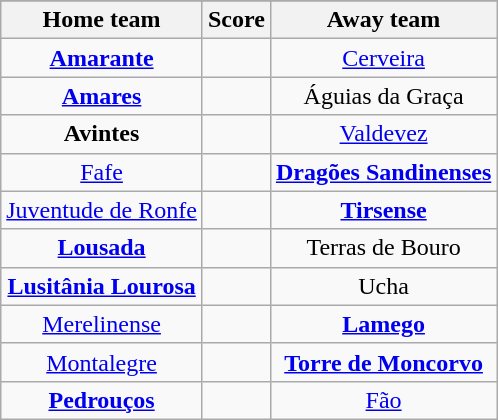<table class="wikitable" style="text-align: center">
<tr>
</tr>
<tr>
<th>Home team</th>
<th>Score</th>
<th>Away team</th>
</tr>
<tr>
<td><strong><a href='#'>Amarante</a></strong> </td>
<td></td>
<td><a href='#'>Cerveira</a> </td>
</tr>
<tr>
<td><strong><a href='#'>Amares</a></strong> </td>
<td></td>
<td>Águias da Graça </td>
</tr>
<tr>
<td><strong>Avintes</strong> </td>
<td></td>
<td><a href='#'>Valdevez</a> </td>
</tr>
<tr>
<td><a href='#'>Fafe</a> </td>
<td></td>
<td><strong><a href='#'>Dragões Sandinenses</a></strong> </td>
</tr>
<tr>
<td><a href='#'>Juventude de Ronfe</a> </td>
<td></td>
<td><strong><a href='#'>Tirsense</a></strong> </td>
</tr>
<tr>
<td><strong><a href='#'>Lousada</a></strong> </td>
<td></td>
<td>Terras de Bouro </td>
</tr>
<tr>
<td><strong><a href='#'>Lusitânia Lourosa</a></strong> </td>
<td></td>
<td>Ucha </td>
</tr>
<tr>
<td><a href='#'>Merelinense</a> </td>
<td></td>
<td><strong><a href='#'>Lamego</a></strong> </td>
</tr>
<tr>
<td><a href='#'>Montalegre</a> </td>
<td></td>
<td><strong><a href='#'>Torre de Moncorvo</a></strong> </td>
</tr>
<tr>
<td><strong><a href='#'>Pedrouços</a></strong> </td>
<td></td>
<td><a href='#'>Fão</a> </td>
</tr>
</table>
